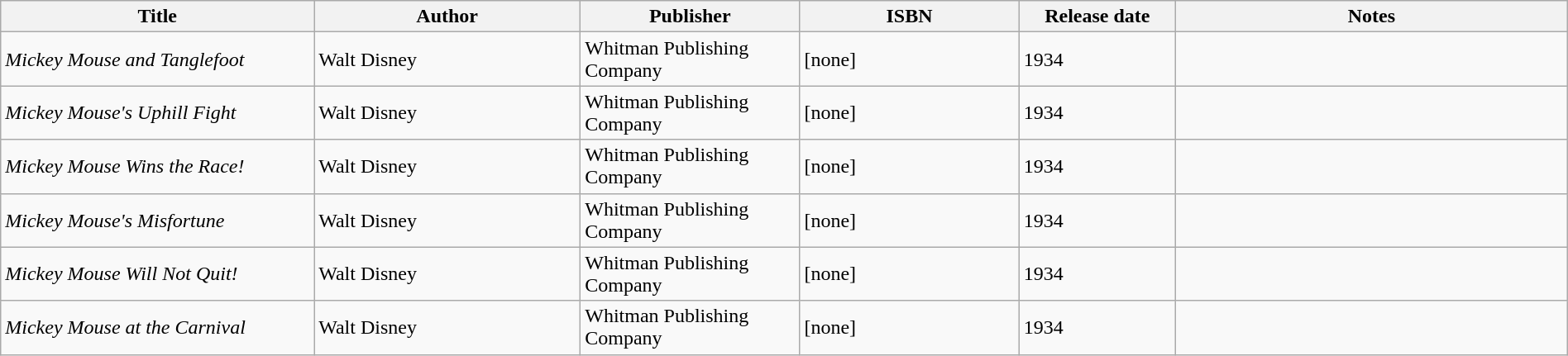<table class="wikitable" width=100%>
<tr>
<th width=20%>Title</th>
<th width=17%>Author</th>
<th width=14%>Publisher</th>
<th width=14%>ISBN</th>
<th width=10%>Release date</th>
<th width=25%>Notes</th>
</tr>
<tr>
<td><em>Mickey Mouse and Tanglefoot</em></td>
<td>Walt Disney</td>
<td>Whitman Publishing Company</td>
<td>[none]</td>
<td>1934</td>
<td></td>
</tr>
<tr>
<td><em>Mickey Mouse's Uphill Fight</em></td>
<td>Walt Disney</td>
<td>Whitman Publishing Company</td>
<td>[none]</td>
<td>1934</td>
<td></td>
</tr>
<tr>
<td><em>Mickey Mouse Wins the Race!</em></td>
<td>Walt Disney</td>
<td>Whitman Publishing Company</td>
<td>[none]</td>
<td>1934</td>
<td></td>
</tr>
<tr>
<td><em>Mickey Mouse's Misfortune</em></td>
<td>Walt Disney</td>
<td>Whitman Publishing Company</td>
<td>[none]</td>
<td>1934</td>
<td></td>
</tr>
<tr>
<td><em>Mickey Mouse Will Not Quit!</em></td>
<td>Walt Disney</td>
<td>Whitman Publishing Company</td>
<td>[none]</td>
<td>1934</td>
<td></td>
</tr>
<tr>
<td><em>Mickey Mouse at the Carnival</em></td>
<td>Walt Disney</td>
<td>Whitman Publishing Company</td>
<td>[none]</td>
<td>1934</td>
<td></td>
</tr>
</table>
